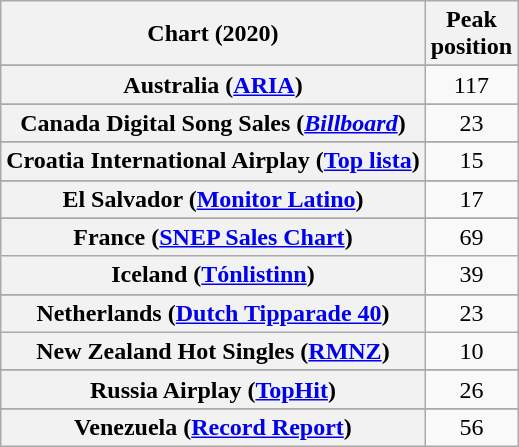<table class="wikitable sortable plainrowheaders" style="text-align:center">
<tr>
<th scope="col">Chart (2020)</th>
<th scope="col">Peak<br>position</th>
</tr>
<tr>
</tr>
<tr>
<th scope="row">Australia (<a href='#'>ARIA</a>)</th>
<td>117</td>
</tr>
<tr>
</tr>
<tr>
</tr>
<tr>
</tr>
<tr>
<th scope="row">Canada Digital Song Sales (<em><a href='#'>Billboard</a></em>)</th>
<td>23</td>
</tr>
<tr>
</tr>
<tr>
<th scope="row">Croatia International Airplay (<a href='#'>Top lista</a>)</th>
<td>15</td>
</tr>
<tr>
</tr>
<tr>
<th scope="row">El Salvador (<a href='#'>Monitor Latino</a>)</th>
<td>17</td>
</tr>
<tr>
</tr>
<tr>
<th scope="row">France (<a href='#'>SNEP Sales Chart</a>)</th>
<td align="center">69</td>
</tr>
<tr>
<th scope="row">Iceland (<a href='#'>Tónlistinn</a>)</th>
<td>39</td>
</tr>
<tr>
</tr>
<tr>
</tr>
<tr>
<th scope="row">Netherlands (<a href='#'>Dutch Tipparade 40</a>)</th>
<td>23</td>
</tr>
<tr>
<th scope="row">New Zealand Hot Singles (<a href='#'>RMNZ</a>)</th>
<td>10</td>
</tr>
<tr>
</tr>
<tr>
<th scope="row">Russia Airplay (<a href='#'>TopHit</a>)</th>
<td>26</td>
</tr>
<tr>
</tr>
<tr>
</tr>
<tr>
</tr>
<tr>
</tr>
<tr>
</tr>
<tr>
</tr>
<tr>
<th scope="row">Venezuela (<a href='#'>Record Report</a>)</th>
<td>56</td>
</tr>
</table>
